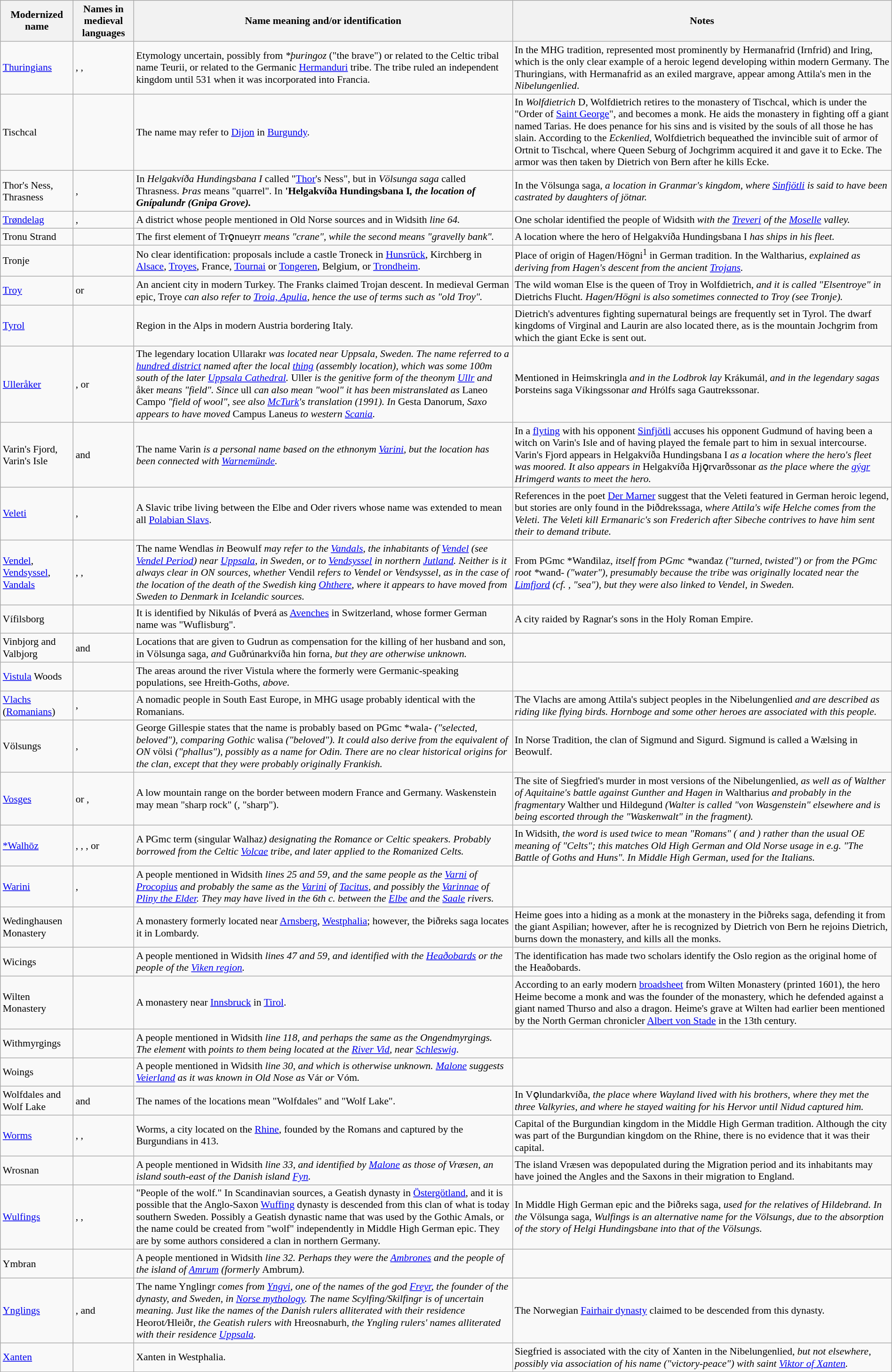<table class="wikitable sortable" style="font-size: 90%; width: 100%">
<tr>
<th>Modernized name</th>
<th>Names in medieval languages</th>
<th>Name meaning and/or identification</th>
<th>Notes</th>
</tr>
<tr>
<td><a href='#'>Thuringians</a></td>
<td>, , </td>
<td>Etymology uncertain, possibly from <em>*þuringoz</em> ("the brave") or related to the Celtic tribal name Teurii, or related to the Germanic <a href='#'>Hermanduri</a> tribe. The tribe ruled an independent kingdom until 531 when it was incorporated into Francia.</td>
<td>In the MHG tradition, represented most prominently by Hermanafrid (Irnfrid) and Iring, which is the only clear example of a heroic legend developing within modern Germany. The Thuringians, with Hermanafrid as an exiled margrave, appear among Attila's men in the <em>Nibelungenlied</em>.</td>
</tr>
<tr>
<td>Tischcal</td>
<td></td>
<td>The name may refer to <a href='#'>Dijon</a> in <a href='#'>Burgundy</a>.</td>
<td>In <em>Wolfdietrich</em> D, Wolfdietrich retires to the monastery of Tischcal, which is under the "Order of <a href='#'>Saint George</a>", and becomes a monk. He aids the monastery in fighting off a giant named Tarias. He does penance for his sins and is visited by the souls of all those he has slain. According to the <em>Eckenlied</em>, Wolfdietrich bequeathed the invincible suit of armor of Ortnit to Tischcal, where Queen Seburg of Jochgrimm acquired it and gave it to Ecke. The armor was then taken by Dietrich von Bern after he kills Ecke.</td>
</tr>
<tr>
<td>Thor's Ness, Thrasness</td>
<td>, </td>
<td>In <em>Helgakvíða Hundingsbana I</em> called "<a href='#'>Thor</a>'s Ness", but in <em>Völsunga saga</em> called Thrasness. <em>Þras</em> means "quarrel". In <strong>'Helgakvíða Hundingsbana I<em>, the location of Gnípalundr (Gnipa Grove).</td>
<td>In the </em>Völsunga saga<em>, a location in Granmar's kingdom, where <a href='#'>Sinfjötli</a> is said to have been castrated by daughters of jötnar.</td>
</tr>
<tr>
<td><a href='#'>Trøndelag</a></td>
<td>, </td>
<td>A district whose people mentioned in Old Norse sources and in </em>Widsith<em> line 64.</td>
<td>One scholar identified the people of </em>Widsith<em> with the <a href='#'>Treveri</a> of the <a href='#'>Moselle</a> valley.</td>
</tr>
<tr>
<td>Tronu Strand</td>
<td></td>
<td>The first element of </em>Trǫnueyrr<em> means "crane", while the second means "gravelly bank".</td>
<td>A location where the hero of </em>Helgakvíða Hundingsbana I<em> has ships in his fleet.</td>
</tr>
<tr>
<td>Tronje</td>
<td></td>
<td>No clear identification: proposals include a castle Troneck in <a href='#'>Hunsrück</a>, Kirchberg in <a href='#'>Alsace</a>, <a href='#'>Troyes</a>, France, <a href='#'>Tournai</a> or <a href='#'>Tongeren</a>, Belgium, or <a href='#'>Trondheim</a>.</td>
<td>Place of origin of Hagen/Högni<sup>1</sup> in German tradition. In the </em>Waltharius<em>, explained as deriving from Hagen's descent from the ancient <a href='#'>Trojans</a>.</td>
</tr>
<tr>
<td><a href='#'>Troy</a></td>
<td> or </td>
<td>An ancient city in modern Turkey. The Franks claimed Trojan descent. In medieval German epic, </em>Troye<em> can also refer to <a href='#'>Troia, Apulia</a>, hence the use of terms such as "old Troy".</td>
<td>The wild woman Else is the queen of Troy in </em>Wolfdietrich<em>, and it is called "Elsentroye" in </em>Dietrichs Flucht<em>. Hagen/Högni is also sometimes connected to Troy (see Tronje).</td>
</tr>
<tr>
<td><a href='#'>Tyrol</a></td>
<td></td>
<td>Region in the Alps in modern Austria bordering Italy.</td>
<td>Dietrich's adventures fighting supernatural beings are frequently set in Tyrol. The dwarf kingdoms of Virginal and Laurin are also located there, as is the mountain Jochgrim from which the giant Ecke is sent out.</td>
</tr>
<tr>
<td><a href='#'>Ulleråker</a></td>
<td>,  or </td>
<td>The legendary location </em>Ullarakr<em> was located near Uppsala, Sweden. The name referred to a <a href='#'>hundred district</a> named after the local <a href='#'>thing</a> (assembly location), which was some 100m south of the later <a href='#'>Uppsala Cathedral</a>. </em>Uller<em> is the genitive form of the theonym <a href='#'>Ullr</a> and </em>åker<em> means "field". Since </em>ull<em> can also mean "wool" it has been mistranslated as </em>Laneo Campo<em> "field of wool", see also <a href='#'>McTurk</a>'s translation (1991). In </em>Gesta Danorum<em>, Saxo appears to have moved </em>Campus Laneus<em> to western <a href='#'>Scania</a>.</td>
<td>Mentioned in </em>Heimskringla<em> and in the Lodbrok lay </em>Krákumál<em>, and in the legendary sagas </em>Þorsteins saga Víkingssonar<em> and </em>Hrólfs saga Gautrekssonar<em>.</td>
</tr>
<tr>
<td>Varin's Fjord, Varin's Isle</td>
<td> and </td>
<td>The name </em>Varin<em> is a personal name based on the ethnonym <a href='#'>Varini</a>, but the location has been connected with <a href='#'>Warnemünde</a>.</td>
<td>In a <a href='#'>flyting</a> with his opponent <a href='#'>Sinfjötli</a> accuses his opponent Gudmund of having been a witch on Varin's Isle and of having played the female part to him in sexual intercourse. Varin's Fjord appears in </em>Helgakvíða Hundingsbana I<em> as a location where the hero's fleet was moored. It also appears in </em>Helgakvíða Hjǫrvarðssonar<em> as the place where the <a href='#'>gýgr</a> Hrimgerd wants to meet the hero.</td>
</tr>
<tr>
<td><a href='#'>Veleti</a></td>
<td>, </td>
<td>A Slavic tribe living between the Elbe and Oder rivers whose name was extended to mean all <a href='#'>Polabian Slavs</a>.</td>
<td>References in the poet <a href='#'>Der Marner</a> suggest that the Veleti featured in German heroic legend, but stories are only found in the </em>Þiðdrekssaga<em>, where Attila's wife Helche comes from the Veleti. The Veleti kill Ermanaric's son Frederich after Sibeche contrives to have him sent their to demand tribute.</td>
</tr>
<tr>
<td><a href='#'>Vendel</a>, <a href='#'>Vendsyssel</a>, <a href='#'>Vandals</a></td>
<td>, , </td>
<td>The name </em>Wendlas<em> in </em>Beowulf<em> may refer to the <a href='#'>Vandals</a>, the inhabitants of <a href='#'>Vendel</a> (see <a href='#'>Vendel Period</a>) near <a href='#'>Uppsala</a>, in Sweden, or to <a href='#'>Vendsyssel</a> in northern <a href='#'>Jutland</a>. Neither is it always clear in ON sources, whether </em>Vendil<em> refers to Vendel or Vendsyssel, as in the case of the location of the death of the Swedish king <a href='#'>Ohthere</a>, where it appears to have moved from Sweden to Denmark in Icelandic sources.</td>
<td>From PGmc </em>*Wanđilaz<em>, itself from PGmc *</em>wanđaz<em> ("turned, twisted") or from the PGmc root  *</em>wanđ-<em> ("water"), presumably because the tribe was originally located near the <a href='#'>Limfjord</a> (cf. , "sea"), but they were also linked to Vendel, in Sweden.</td>
</tr>
<tr>
<td>Vífilsborg</td>
<td></td>
<td>It is identified by Nikulás of Þverá  as <a href='#'>Avenches</a> in Switzerland, whose former German name was "Wuflisburg".</td>
<td>A city raided by Ragnar's sons in the Holy Roman Empire.</td>
</tr>
<tr>
<td>Vinbjorg and Valbjorg</td>
<td> and </td>
<td>Locations that are given to Gudrun as compensation for the killing of her husband and son, in </em>Völsunga saga<em>, and </em>Guðrúnarkvíða hin forna<em>, but they are otherwise unknown.</td>
<td></td>
</tr>
<tr>
<td><a href='#'>Vistula</a> Woods</td>
<td></td>
<td>The areas around the river Vistula where the formerly were Germanic-speaking populations, see </em>Hreith-Goths<em>, above.</td>
<td></td>
</tr>
<tr>
<td><a href='#'>Vlachs</a> (<a href='#'>Romanians</a>)</td>
<td>, </td>
<td>A nomadic people in South East Europe, in MHG usage probably identical with the Romanians.</td>
<td>The Vlachs are among Attila's subject peoples in the </em>Nibelungenlied<em> and are described as riding like flying birds. Hornboge and some other heroes are associated with this people.</td>
</tr>
<tr>
<td>Völsungs</td>
<td>, </td>
<td>George Gillespie states that the name is probably based on PGmc </em>*wala-<em> ("selected, beloved"), comparing Gothic </em>walisa<em> ("beloved"). It could also derive from the equivalent of ON </em>völsi<em> ("phallus"), possibly as a name for Odin. There are no clear historical origins for the clan, except that they were probably originally Frankish.</td>
<td>In Norse Tradition, the clan of Sigmund and Sigurd. Sigmund is called a Wælsing in Beowulf.</td>
</tr>
<tr>
<td><a href='#'>Vosges</a></td>
<td> or , </td>
<td>A low mountain range on the border between modern France and Germany. Waskenstein may mean "sharp rock" (, "sharp").</td>
<td>The site of Siegfried's murder in most versions of the </em>Nibelungenlied<em>, as well as of Walther of Aquitaine's battle against Gunther and Hagen in </em>Waltharius<em> and probably in the fragmentary </em>Walther und Hildegund<em> (Walter is called "von Wasgenstein" elsewhere and is being escorted through the "Waskenwalt" in the fragment).</td>
</tr>
<tr>
<td><a href='#'>*Walhōz</a></td>
<td>, , ,  or </td>
<td>A PGmc term (singular </em>Walhaz<em>) designating the Romance or Celtic speakers. Probably borrowed from the Celtic <a href='#'>Volcae</a> tribe, and later applied to the Romanized Celts.</td>
<td>In </em>Widsith<em>, the word is used twice to mean "Romans" ( and ) rather than the usual OE meaning of "Celts"; this matches Old High German and Old Norse usage in e.g. "The Battle of Goths and Huns". In Middle High German, used for the Italians.</td>
</tr>
<tr>
<td><a href='#'>Warini</a></td>
<td>, </td>
<td>A people mentioned in </em>Widsith<em> lines 25 and 59, and the same people as the <a href='#'>Varni</a> of <a href='#'>Procopius</a> and probably the same as the <a href='#'>Varini</a> of <a href='#'>Tacitus</a>, and possibly the <a href='#'>Varinnae</a> of <a href='#'>Pliny the Elder</a>. They may have lived in the 6th c. between the <a href='#'>Elbe</a> and the <a href='#'>Saale</a> rivers.</td>
<td></td>
</tr>
<tr>
<td>Wedinghausen Monastery</td>
<td></td>
<td>A monastery formerly located near <a href='#'>Arnsberg</a>, <a href='#'>Westphalia</a>; however, the Þiðreks saga locates it in Lombardy.</td>
<td>Heime goes into a hiding as a monk at the monastery in the Þiðreks saga, defending it from the giant Aspilian; however, after he is recognized by Dietrich von Bern he rejoins Dietrich, burns down the monastery, and kills all the monks.</td>
</tr>
<tr>
<td>Wicings</td>
<td></td>
<td>A people mentioned in </em>Widsith<em> lines 47 and 59, and identified with the <a href='#'>Heaðobards</a> or the people of the <a href='#'>Viken region</a>.</td>
<td>The identification has made two scholars identify the Oslo region as the original home of the Heaðobards.</td>
</tr>
<tr>
<td>Wilten Monastery</td>
<td></td>
<td>A monastery near <a href='#'>Innsbruck</a> in <a href='#'>Tirol</a>.</td>
<td>According to an early modern <a href='#'>broadsheet</a> from Wilten Monastery (printed 1601), the hero Heime become a monk and was the founder of the monastery, which he defended against a giant named Thurso and also a dragon. Heime's grave at Wilten had earlier been mentioned by the North German chronicler <a href='#'>Albert von Stade</a> in the 13th century.</td>
</tr>
<tr>
<td>Withmyrgings</td>
<td></td>
<td>A people mentioned in </em>Widsith<em> line 118, and perhaps the same as the Ongendmyrgings. The element </em>with<em> points to them being located at the <a href='#'>River Vid</a>, near <a href='#'>Schleswig</a>.</td>
<td></td>
</tr>
<tr>
<td>Woings</td>
<td></td>
<td>A people mentioned in </em>Widsith<em> line 30, and which is otherwise unknown. <a href='#'>Malone</a> suggests <a href='#'>Veierland</a> as it was known in Old Nose as </em>Vár<em> or </em>Vóm<em>.</td>
<td></td>
</tr>
<tr>
<td>Wolfdales and Wolf Lake</td>
<td> and </td>
<td>The names of the locations mean "Wolfdales" and "Wolf Lake".</td>
<td>In </em>Vǫlundarkvíða<em>, the place where Wayland lived with his brothers, where they met the three Valkyries, and where he stayed waiting for his Hervor until Nidud captured him.</td>
</tr>
<tr>
<td><a href='#'>Worms</a></td>
<td>, , </td>
<td>Worms, a city located on the <a href='#'>Rhine</a>, founded by the Romans and captured by the Burgundians in 413.</td>
<td>Capital of the Burgundian kingdom in the Middle High German tradition. Although the city was part of the Burgundian kingdom on the Rhine, there is no evidence that it was their capital.</td>
</tr>
<tr>
<td>Wrosnan</td>
<td></td>
<td>A people mentioned in </em>Widsith<em> line 33, and identified by <a href='#'>Malone</a> as those of Vræsen, an island south-east of the Danish island <a href='#'>Fyn</a>.</td>
<td>The island Vræsen was depopulated during the Migration period and its inhabitants may have joined the Angles and the Saxons in their migration to England.</td>
</tr>
<tr>
<td><a href='#'>Wulfings</a></td>
<td>, , </td>
<td>"People of the wolf." In Scandinavian sources, a Geatish dynasty in <a href='#'>Östergötland</a>,  and it is possible that the Anglo-Saxon <a href='#'>Wuffing</a> dynasty is descended from this clan of what is today southern Sweden.  Possibly a Geatish dynastic name that was used by the Gothic Amals, or the name could be created from "wolf" independently in Middle High German epic. They are by some authors considered a clan in northern Germany.</td>
<td>In Middle High German epic and the </em>Þiðreks saga<em>, used for the relatives of Hildebrand. In the </em>Völsunga saga<em>, Wulfings is an alternative name for the Völsungs, due to the absorption of the story of Helgi Hundingsbane into that of the Völsungs.</td>
</tr>
<tr>
<td>Ymbran</td>
<td></td>
<td>A people mentioned in </em>Widsith<em> line 32. Perhaps they were the <a href='#'>Ambrones</a> and the people of the island of <a href='#'>Amrum</a> (formerly </em>Ambrum<em>).</td>
<td></td>
</tr>
<tr>
<td><a href='#'>Ynglings</a></td>
<td>,  and </td>
<td>The name </em>Ynglingr<em> comes from <a href='#'>Yngvi</a>, one of the names of the god <a href='#'>Freyr</a>, the founder of the dynasty, and Sweden, in <a href='#'>Norse mythology</a>. The name Scylfing/Skilfingr is of uncertain meaning. Just like the names of the Danish rulers alliterated with their residence </em>Heorot<em>/</em>Hleiðr<em>, the Geatish rulers with </em>Hreosnaburh<em>, the Yngling rulers' names alliterated with their residence <a href='#'>Uppsala</a>.</td>
<td>The Norwegian <a href='#'>Fairhair dynasty</a> claimed to be descended from this dynasty.</td>
</tr>
<tr>
<td><a href='#'>Xanten</a></td>
<td></td>
<td>Xanten in Westphalia.</td>
<td>Siegfried is associated with the city of Xanten in the </em>Nibelungenlied<em>, but not elsewhere, possibly via association of his name ("victory-peace") with saint <a href='#'>Viktor of Xanten</a>.</td>
</tr>
</table>
